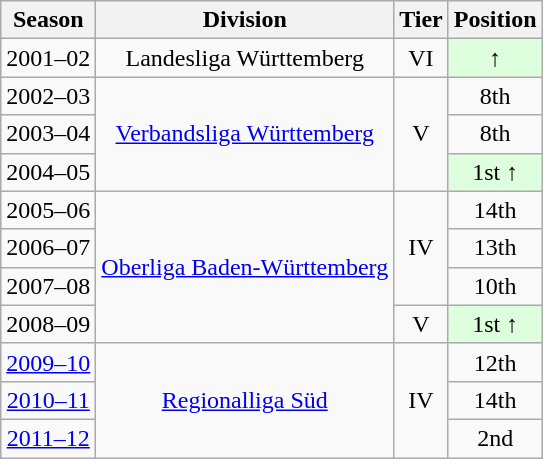<table class="wikitable" style="text-align: center;">
<tr>
<th>Season</th>
<th>Division</th>
<th>Tier</th>
<th>Position</th>
</tr>
<tr>
<td>2001–02</td>
<td>Landesliga Württemberg</td>
<td>VI</td>
<td bgcolor="#DDFFDD">↑</td>
</tr>
<tr>
<td>2002–03</td>
<td rowspan="3"><a href='#'>Verbandsliga Württemberg</a></td>
<td rowspan="3">V</td>
<td>8th</td>
</tr>
<tr>
<td>2003–04</td>
<td>8th</td>
</tr>
<tr>
<td>2004–05</td>
<td bgcolor="#DDFFDD">1st ↑</td>
</tr>
<tr>
<td>2005–06</td>
<td rowspan="4"><a href='#'>Oberliga Baden-Württemberg</a></td>
<td rowspan="3">IV</td>
<td>14th</td>
</tr>
<tr>
<td>2006–07</td>
<td>13th</td>
</tr>
<tr>
<td>2007–08</td>
<td>10th</td>
</tr>
<tr>
<td>2008–09</td>
<td>V</td>
<td bgcolor="#DDFFDD">1st ↑</td>
</tr>
<tr>
<td><a href='#'>2009–10</a></td>
<td rowspan="3"><a href='#'>Regionalliga Süd</a></td>
<td rowspan="3">IV</td>
<td>12th</td>
</tr>
<tr>
<td><a href='#'>2010–11</a></td>
<td>14th</td>
</tr>
<tr>
<td><a href='#'>2011–12</a></td>
<td>2nd</td>
</tr>
</table>
